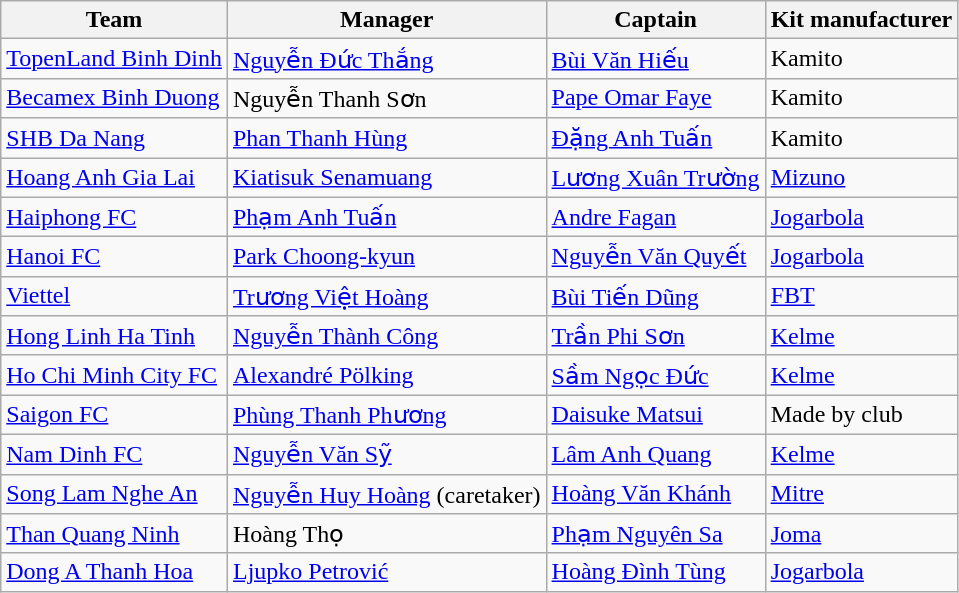<table class="wikitable sortable" style="text-align:left;">
<tr>
<th>Team</th>
<th>Manager</th>
<th>Captain</th>
<th>Kit manufacturer</th>
</tr>
<tr>
<td><a href='#'>TopenLand Binh Dinh</a></td>
<td> <a href='#'>Nguyễn Đức Thắng</a></td>
<td> <a href='#'>Bùi Văn Hiếu</a></td>
<td> Kamito</td>
</tr>
<tr>
<td><a href='#'>Becamex Binh Duong</a></td>
<td> Nguyễn Thanh Sơn </td>
<td> <a href='#'>Pape Omar Faye</a></td>
<td> Kamito</td>
</tr>
<tr>
<td><a href='#'>SHB Da Nang</a></td>
<td> <a href='#'>Phan Thanh Hùng</a></td>
<td> <a href='#'>Đặng Anh Tuấn</a></td>
<td> Kamito</td>
</tr>
<tr>
<td><a href='#'>Hoang Anh Gia Lai</a></td>
<td> <a href='#'>Kiatisuk Senamuang</a></td>
<td> <a href='#'>Lương Xuân Trường</a></td>
<td> <a href='#'>Mizuno</a></td>
</tr>
<tr>
<td><a href='#'>Haiphong FC</a></td>
<td> <a href='#'>Phạm Anh Tuấn</a></td>
<td> <a href='#'>Andre Fagan</a></td>
<td> <a href='#'>Jogarbola</a></td>
</tr>
<tr>
<td><a href='#'>Hanoi FC</a></td>
<td> <a href='#'>Park Choong-kyun</a></td>
<td> <a href='#'>Nguyễn Văn Quyết</a></td>
<td> <a href='#'>Jogarbola</a></td>
</tr>
<tr>
<td><a href='#'>Viettel</a></td>
<td> <a href='#'>Trương Việt Hoàng</a></td>
<td> <a href='#'>Bùi Tiến Dũng</a></td>
<td> <a href='#'>FBT</a></td>
</tr>
<tr>
<td><a href='#'>Hong Linh Ha Tinh</a></td>
<td> <a href='#'>Nguyễn Thành Công</a></td>
<td> <a href='#'>Trần Phi Sơn</a></td>
<td> <a href='#'>Kelme</a></td>
</tr>
<tr>
<td><a href='#'>Ho Chi Minh City FC</a></td>
<td> <a href='#'>Alexandré Pölking</a></td>
<td> <a href='#'>Sầm Ngọc Đức</a></td>
<td> <a href='#'>Kelme</a></td>
</tr>
<tr>
<td><a href='#'>Saigon FC</a></td>
<td> <a href='#'>Phùng Thanh Phương</a></td>
<td> <a href='#'>Daisuke Matsui</a></td>
<td>Made by club</td>
</tr>
<tr>
<td><a href='#'>Nam Dinh FC</a></td>
<td> <a href='#'>Nguyễn Văn Sỹ</a></td>
<td> <a href='#'>Lâm Anh Quang</a></td>
<td> <a href='#'>Kelme</a></td>
</tr>
<tr>
<td><a href='#'>Song Lam Nghe An</a></td>
<td> <a href='#'>Nguyễn Huy Hoàng</a> (caretaker)</td>
<td> <a href='#'>Hoàng Văn Khánh</a></td>
<td> <a href='#'>Mitre</a></td>
</tr>
<tr>
<td><a href='#'>Than Quang Ninh</a></td>
<td> Hoàng Thọ</td>
<td> <a href='#'>Phạm Nguyên Sa</a></td>
<td> <a href='#'>Joma</a></td>
</tr>
<tr>
<td><a href='#'>Dong A Thanh Hoa</a></td>
<td> <a href='#'>Ljupko Petrović</a></td>
<td> <a href='#'>Hoàng Đình Tùng</a></td>
<td> <a href='#'>Jogarbola</a></td>
</tr>
</table>
